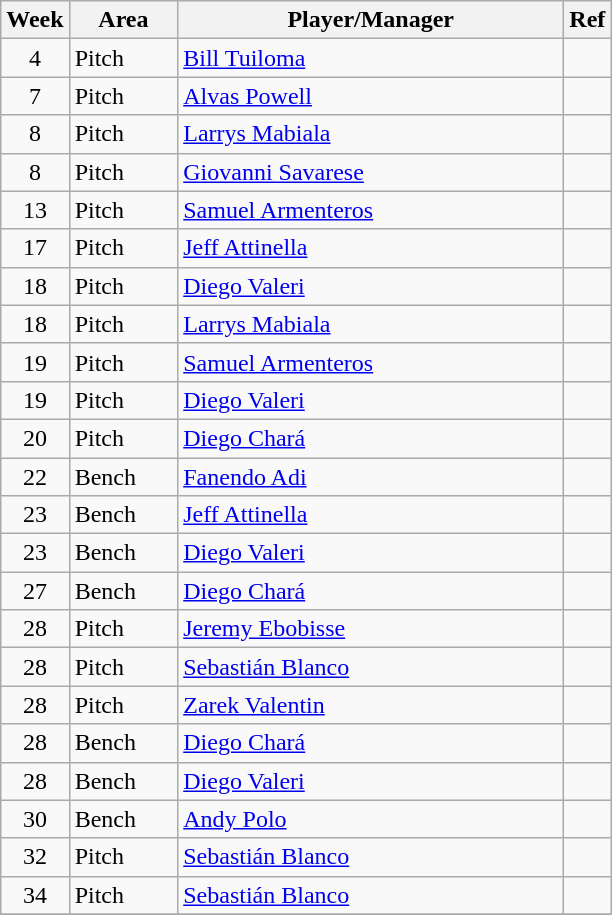<table class=wikitable>
<tr>
<th>Week</th>
<th style="width:65px;">Area</th>
<th style="width:250px;">Player/Manager</th>
<th>Ref</th>
</tr>
<tr>
<td align=center>4</td>
<td>Pitch</td>
<td> <a href='#'>Bill Tuiloma</a></td>
<td></td>
</tr>
<tr>
<td align=center>7</td>
<td>Pitch</td>
<td> <a href='#'>Alvas Powell</a></td>
<td></td>
</tr>
<tr>
<td align=center>8</td>
<td>Pitch</td>
<td> <a href='#'>Larrys Mabiala</a></td>
<td></td>
</tr>
<tr>
<td align=center>8</td>
<td>Pitch</td>
<td> <a href='#'>Giovanni Savarese</a></td>
<td></td>
</tr>
<tr>
<td align=center>13</td>
<td>Pitch</td>
<td> <a href='#'>Samuel Armenteros</a></td>
<td></td>
</tr>
<tr>
<td align=center>17</td>
<td>Pitch</td>
<td> <a href='#'>Jeff Attinella</a></td>
<td></td>
</tr>
<tr>
<td align=center>18</td>
<td>Pitch</td>
<td> <a href='#'>Diego Valeri</a></td>
<td></td>
</tr>
<tr>
<td align=center>18</td>
<td>Pitch</td>
<td> <a href='#'>Larrys Mabiala</a></td>
<td></td>
</tr>
<tr>
<td align=center>19</td>
<td>Pitch</td>
<td> <a href='#'>Samuel Armenteros</a></td>
<td></td>
</tr>
<tr>
<td align=center>19</td>
<td>Pitch</td>
<td> <a href='#'>Diego Valeri</a></td>
<td></td>
</tr>
<tr>
<td align=center>20</td>
<td>Pitch</td>
<td> <a href='#'>Diego Chará</a></td>
<td></td>
</tr>
<tr>
<td align=center>22</td>
<td>Bench</td>
<td> <a href='#'>Fanendo Adi</a></td>
<td></td>
</tr>
<tr>
<td align=center>23</td>
<td>Bench</td>
<td> <a href='#'>Jeff Attinella</a></td>
<td></td>
</tr>
<tr>
<td align=center>23</td>
<td>Bench</td>
<td> <a href='#'>Diego Valeri</a></td>
<td></td>
</tr>
<tr>
<td align=center>27</td>
<td>Bench</td>
<td> <a href='#'>Diego Chará</a></td>
<td></td>
</tr>
<tr>
<td align=center>28</td>
<td>Pitch</td>
<td> <a href='#'>Jeremy Ebobisse</a></td>
<td></td>
</tr>
<tr>
<td align=center>28</td>
<td>Pitch</td>
<td> <a href='#'>Sebastián Blanco</a></td>
<td></td>
</tr>
<tr>
<td align=center>28</td>
<td>Pitch</td>
<td> <a href='#'>Zarek Valentin</a></td>
<td></td>
</tr>
<tr>
<td align=center>28</td>
<td>Bench</td>
<td> <a href='#'>Diego Chará</a></td>
<td></td>
</tr>
<tr>
<td align=center>28</td>
<td>Bench</td>
<td> <a href='#'>Diego Valeri</a></td>
<td></td>
</tr>
<tr>
<td align=center>30</td>
<td>Bench</td>
<td> <a href='#'>Andy Polo</a></td>
<td></td>
</tr>
<tr>
<td align=center>32</td>
<td>Pitch</td>
<td> <a href='#'>Sebastián Blanco</a></td>
<td></td>
</tr>
<tr>
<td align=center>34</td>
<td>Pitch</td>
<td> <a href='#'>Sebastián Blanco</a></td>
<td></td>
</tr>
<tr>
</tr>
</table>
